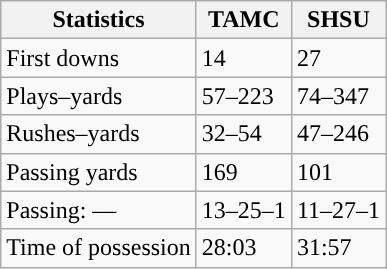<table class="wikitable" style="float:left">
<tr>
<th>Statistics</th>
<th>TAMC</th>
<th>SHSU</th>
</tr>
<tr>
<td>First downs</td>
<td>14</td>
<td>27</td>
</tr>
<tr>
<td>Plays–yards</td>
<td>57–223</td>
<td>74–347</td>
</tr>
<tr>
<td>Rushes–yards</td>
<td>32–54</td>
<td>47–246</td>
</tr>
<tr>
<td>Passing yards</td>
<td>169</td>
<td>101</td>
</tr>
<tr>
<td>Passing: ––</td>
<td>13–25–1</td>
<td>11–27–1</td>
</tr>
<tr>
<td>Time of possession</td>
<td>28:03</td>
<td>31:57</td>
</tr>
</table>
